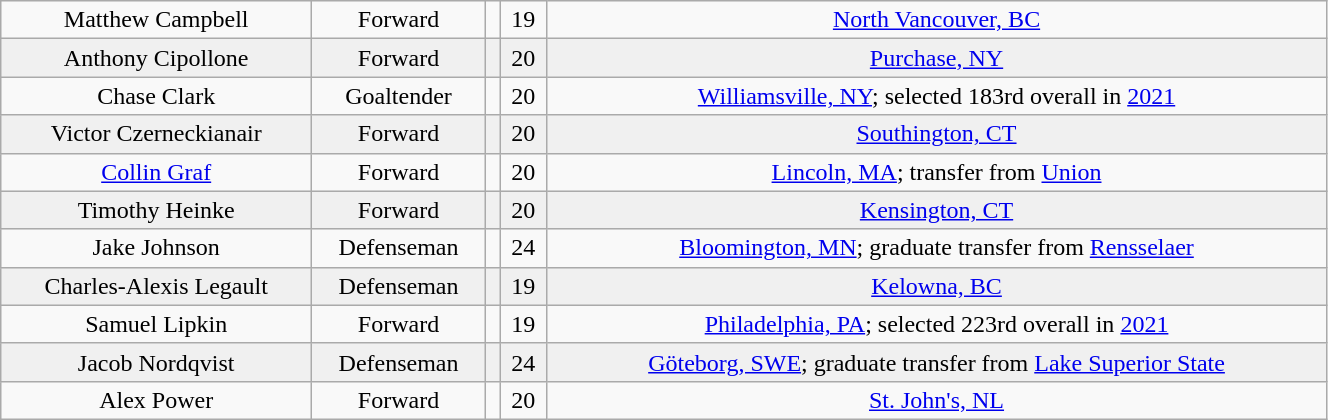<table class="wikitable" width="70%">
<tr align="center" bgcolor="">
<td>Matthew Campbell</td>
<td>Forward</td>
<td></td>
<td>19</td>
<td><a href='#'>North Vancouver, BC</a></td>
</tr>
<tr align="center" bgcolor="f0f0f0">
<td>Anthony Cipollone</td>
<td>Forward</td>
<td></td>
<td>20</td>
<td><a href='#'>Purchase, NY</a></td>
</tr>
<tr align="center" bgcolor="">
<td>Chase Clark</td>
<td>Goaltender</td>
<td></td>
<td>20</td>
<td><a href='#'>Williamsville, NY</a>; selected 183rd overall in <a href='#'>2021</a></td>
</tr>
<tr align="center" bgcolor="f0f0f0">
<td>Victor Czerneckianair</td>
<td>Forward</td>
<td></td>
<td>20</td>
<td><a href='#'>Southington, CT</a></td>
</tr>
<tr align="center" bgcolor="">
<td><a href='#'>Collin Graf</a></td>
<td>Forward</td>
<td></td>
<td>20</td>
<td><a href='#'>Lincoln, MA</a>; transfer from <a href='#'>Union</a></td>
</tr>
<tr align="center" bgcolor="f0f0f0">
<td>Timothy Heinke</td>
<td>Forward</td>
<td></td>
<td>20</td>
<td><a href='#'>Kensington, CT</a></td>
</tr>
<tr align="center" bgcolor="">
<td>Jake Johnson</td>
<td>Defenseman</td>
<td></td>
<td>24</td>
<td><a href='#'>Bloomington, MN</a>; graduate transfer from <a href='#'>Rensselaer</a></td>
</tr>
<tr align="center" bgcolor="f0f0f0">
<td>Charles-Alexis Legault</td>
<td>Defenseman</td>
<td></td>
<td>19</td>
<td><a href='#'>Kelowna, BC</a></td>
</tr>
<tr align="center" bgcolor="">
<td>Samuel Lipkin</td>
<td>Forward</td>
<td></td>
<td>19</td>
<td><a href='#'>Philadelphia, PA</a>; selected 223rd overall in <a href='#'>2021</a></td>
</tr>
<tr align="center" bgcolor="f0f0f0">
<td>Jacob Nordqvist</td>
<td>Defenseman</td>
<td></td>
<td>24</td>
<td><a href='#'>Göteborg, SWE</a>; graduate transfer from <a href='#'>Lake Superior State</a></td>
</tr>
<tr align="center" bgcolor="">
<td>Alex Power</td>
<td>Forward</td>
<td></td>
<td>20</td>
<td><a href='#'>St. John's, NL</a></td>
</tr>
</table>
